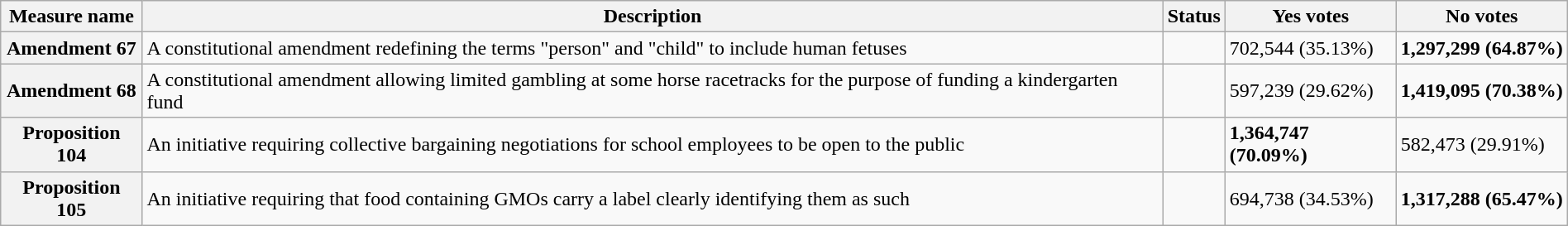<table class="wikitable sortable plainrowheaders" style="width:100%">
<tr>
<th scope="col">Measure name</th>
<th class="unsortable" scope="col">Description</th>
<th scope="col">Status</th>
<th scope="col">Yes votes</th>
<th scope="col">No votes</th>
</tr>
<tr>
<th scope="row">Amendment 67</th>
<td>A constitutional amendment redefining the terms "person" and "child" to include human fetuses</td>
<td></td>
<td>702,544 (35.13%)</td>
<td><strong>1,297,299 (64.87%)</strong></td>
</tr>
<tr>
<th scope="row">Amendment 68</th>
<td>A constitutional amendment allowing limited gambling at some horse racetracks for the purpose of funding a kindergarten fund</td>
<td></td>
<td>597,239 (29.62%)</td>
<td><strong>1,419,095 (70.38%)</strong></td>
</tr>
<tr>
<th scope="row">Proposition 104</th>
<td>An initiative requiring collective bargaining negotiations for school employees to be open to the public</td>
<td></td>
<td><strong>1,364,747 (70.09%)</strong></td>
<td>582,473 (29.91%)</td>
</tr>
<tr>
<th scope="row">Proposition 105</th>
<td>An initiative requiring that food containing GMOs carry a label clearly identifying them as such</td>
<td></td>
<td>694,738 (34.53%)</td>
<td><strong>1,317,288 (65.47%)</strong></td>
</tr>
</table>
